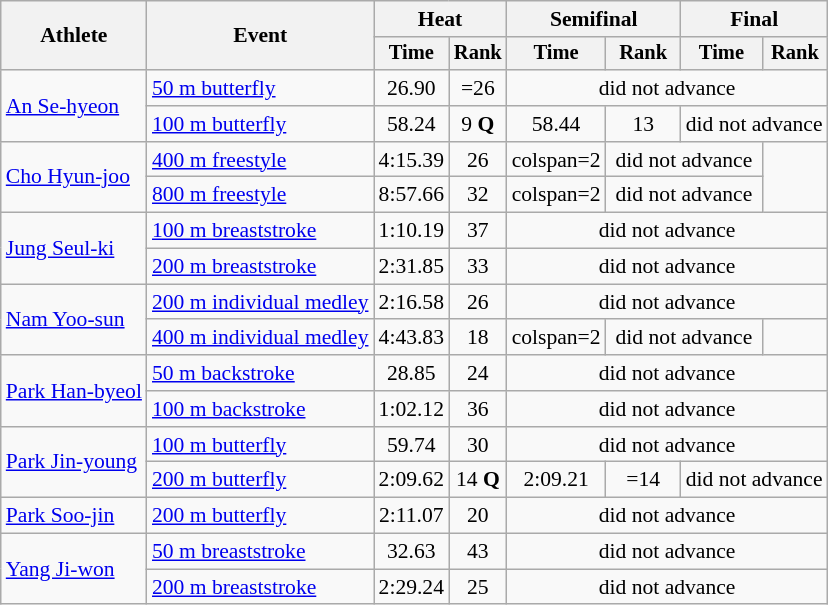<table class=wikitable style="font-size:90%">
<tr>
<th rowspan="2">Athlete</th>
<th rowspan="2">Event</th>
<th colspan="2">Heat</th>
<th colspan="2">Semifinal</th>
<th colspan="2">Final</th>
</tr>
<tr style="font-size:95%">
<th>Time</th>
<th>Rank</th>
<th>Time</th>
<th>Rank</th>
<th>Time</th>
<th>Rank</th>
</tr>
<tr align=center>
<td align=left rowspan=2><a href='#'>An Se-hyeon</a></td>
<td align=left><a href='#'>50 m butterfly</a></td>
<td>26.90</td>
<td>=26</td>
<td colspan=4>did not advance</td>
</tr>
<tr align=center>
<td align=left><a href='#'>100 m butterfly</a></td>
<td>58.24</td>
<td>9 <strong>Q</strong></td>
<td>58.44</td>
<td>13</td>
<td colspan=2>did not advance</td>
</tr>
<tr align=center>
<td align=left rowspan=2><a href='#'>Cho Hyun-joo</a></td>
<td align=left><a href='#'>400 m freestyle</a></td>
<td>4:15.39</td>
<td>26</td>
<td>colspan=2 </td>
<td colspan=2>did not advance</td>
</tr>
<tr align=center>
<td align=left><a href='#'>800 m freestyle</a></td>
<td>8:57.66</td>
<td>32</td>
<td>colspan=2 </td>
<td colspan=2>did not advance</td>
</tr>
<tr align=center>
<td align=left rowspan=2><a href='#'>Jung Seul-ki</a></td>
<td align=left><a href='#'>100 m breaststroke</a></td>
<td>1:10.19</td>
<td>37</td>
<td colspan=4>did not advance</td>
</tr>
<tr align=center>
<td align=left><a href='#'>200 m breaststroke</a></td>
<td>2:31.85</td>
<td>33</td>
<td colspan=4>did not advance</td>
</tr>
<tr align=center>
<td align=left rowspan=2><a href='#'>Nam Yoo-sun</a></td>
<td align=left><a href='#'>200 m individual medley</a></td>
<td>2:16.58</td>
<td>26</td>
<td colspan=4>did not advance</td>
</tr>
<tr align=center>
<td align=left><a href='#'>400 m individual medley</a></td>
<td>4:43.83</td>
<td>18</td>
<td>colspan=2 </td>
<td colspan=2>did not advance</td>
</tr>
<tr align=center>
<td align=left rowspan=2><a href='#'>Park Han-byeol</a></td>
<td align=left><a href='#'>50 m backstroke</a></td>
<td>28.85</td>
<td>24</td>
<td colspan=4>did not advance</td>
</tr>
<tr align=center>
<td align=left><a href='#'>100 m backstroke</a></td>
<td>1:02.12</td>
<td>36</td>
<td colspan=4>did not advance</td>
</tr>
<tr align=center>
<td align=left rowspan=2><a href='#'>Park Jin-young</a></td>
<td align=left><a href='#'>100 m butterfly</a></td>
<td>59.74</td>
<td>30</td>
<td colspan=4>did not advance</td>
</tr>
<tr align=center>
<td align=left><a href='#'>200 m butterfly</a></td>
<td>2:09.62</td>
<td>14 <strong>Q</strong></td>
<td>2:09.21</td>
<td>=14</td>
<td colspan=2>did not advance</td>
</tr>
<tr align=center>
<td align=left><a href='#'>Park Soo-jin</a></td>
<td align=left><a href='#'>200 m butterfly</a></td>
<td>2:11.07</td>
<td>20</td>
<td colspan=4>did not advance</td>
</tr>
<tr align=center>
<td align=left rowspan=2><a href='#'>Yang Ji-won</a></td>
<td align=left><a href='#'>50 m breaststroke</a></td>
<td>32.63</td>
<td>43</td>
<td colspan=4>did not advance</td>
</tr>
<tr align=center>
<td align=left><a href='#'>200 m breaststroke</a></td>
<td>2:29.24</td>
<td>25</td>
<td colspan=4>did not advance</td>
</tr>
</table>
